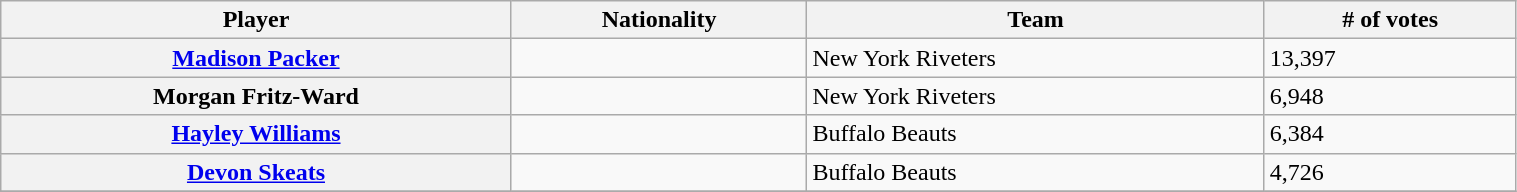<table class="wikitable" width="80%">
<tr>
<th scope="col">Player</th>
<th scope="col">Nationality</th>
<th scope="col">Team</th>
<th scope="col"># of votes</th>
</tr>
<tr>
<th scope="row"><a href='#'>Madison Packer</a></th>
<td></td>
<td>New York Riveters</td>
<td>13,397</td>
</tr>
<tr>
<th scope="row">Morgan Fritz-Ward</th>
<td></td>
<td>New York Riveters</td>
<td>6,948</td>
</tr>
<tr>
<th scope="row"><a href='#'>Hayley Williams</a></th>
<td></td>
<td>Buffalo Beauts</td>
<td>6,384</td>
</tr>
<tr>
<th scope="row"><a href='#'>Devon Skeats</a></th>
<td></td>
<td>Buffalo Beauts</td>
<td>4,726</td>
</tr>
<tr>
</tr>
</table>
